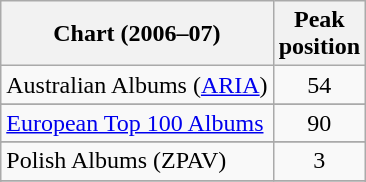<table class="wikitable sortable">
<tr>
<th>Chart (2006–07)</th>
<th>Peak<br>position</th>
</tr>
<tr>
<td>Australian Albums (<a href='#'>ARIA</a>)</td>
<td align="center">54</td>
</tr>
<tr>
</tr>
<tr>
</tr>
<tr>
</tr>
<tr>
</tr>
<tr>
<td align="left"><a href='#'>European Top 100 Albums</a></td>
<td align="center">90</td>
</tr>
<tr>
</tr>
<tr>
</tr>
<tr>
<td align="left">Polish Albums (ZPAV)</td>
<td align="center">3</td>
</tr>
<tr>
</tr>
<tr>
</tr>
<tr>
</tr>
<tr>
</tr>
</table>
